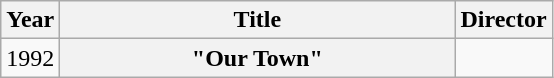<table class="wikitable plainrowheaders">
<tr>
<th>Year</th>
<th style="width:16em;">Title</th>
<th>Director</th>
</tr>
<tr>
<td>1992</td>
<th scope="row">"Our Town"</th>
<td></td>
</tr>
</table>
